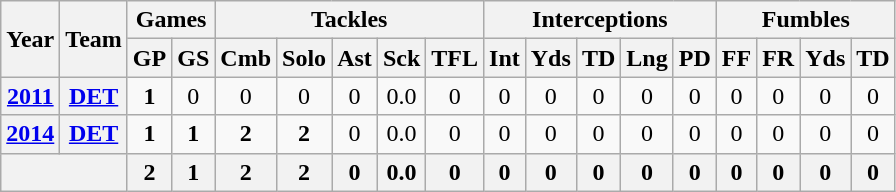<table class="wikitable" style="text-align:center">
<tr>
<th rowspan="2">Year</th>
<th rowspan="2">Team</th>
<th colspan="2">Games</th>
<th colspan="5">Tackles</th>
<th colspan="5">Interceptions</th>
<th colspan="4">Fumbles</th>
</tr>
<tr>
<th>GP</th>
<th>GS</th>
<th>Cmb</th>
<th>Solo</th>
<th>Ast</th>
<th>Sck</th>
<th>TFL</th>
<th>Int</th>
<th>Yds</th>
<th>TD</th>
<th>Lng</th>
<th>PD</th>
<th>FF</th>
<th>FR</th>
<th>Yds</th>
<th>TD</th>
</tr>
<tr>
<th><a href='#'>2011</a></th>
<th><a href='#'>DET</a></th>
<td><strong>1</strong></td>
<td>0</td>
<td>0</td>
<td>0</td>
<td>0</td>
<td>0.0</td>
<td>0</td>
<td>0</td>
<td>0</td>
<td>0</td>
<td>0</td>
<td>0</td>
<td>0</td>
<td>0</td>
<td>0</td>
<td>0</td>
</tr>
<tr>
<th><a href='#'>2014</a></th>
<th><a href='#'>DET</a></th>
<td><strong>1</strong></td>
<td><strong>1</strong></td>
<td><strong>2</strong></td>
<td><strong>2</strong></td>
<td>0</td>
<td>0.0</td>
<td>0</td>
<td>0</td>
<td>0</td>
<td>0</td>
<td>0</td>
<td>0</td>
<td>0</td>
<td>0</td>
<td>0</td>
<td>0</td>
</tr>
<tr>
<th colspan="2"></th>
<th>2</th>
<th>1</th>
<th>2</th>
<th>2</th>
<th>0</th>
<th>0.0</th>
<th>0</th>
<th>0</th>
<th>0</th>
<th>0</th>
<th>0</th>
<th>0</th>
<th>0</th>
<th>0</th>
<th>0</th>
<th>0</th>
</tr>
</table>
